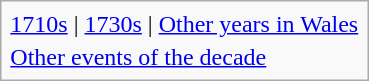<table class="infobox" id="toc">
<tr>
<td align="left"><a href='#'>1710s</a> | <a href='#'>1730s</a> | <a href='#'>Other years in Wales</a></td>
</tr>
<tr>
<td><a href='#'>Other events of the decade</a></td>
</tr>
</table>
